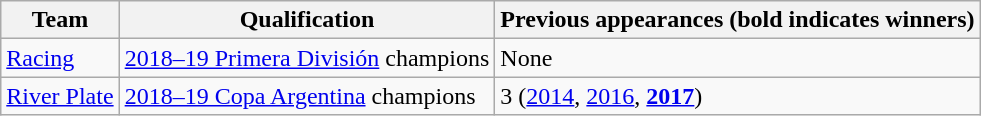<table class="wikitable">
<tr>
<th>Team</th>
<th>Qualification</th>
<th>Previous appearances (bold indicates winners)</th>
</tr>
<tr>
<td><a href='#'>Racing</a></td>
<td><a href='#'>2018–19 Primera División</a> champions</td>
<td>None</td>
</tr>
<tr>
<td><a href='#'>River Plate</a></td>
<td><a href='#'>2018–19 Copa Argentina</a> champions</td>
<td>3 (<a href='#'>2014</a>, <a href='#'>2016</a>, <strong><a href='#'>2017</a></strong>)</td>
</tr>
</table>
